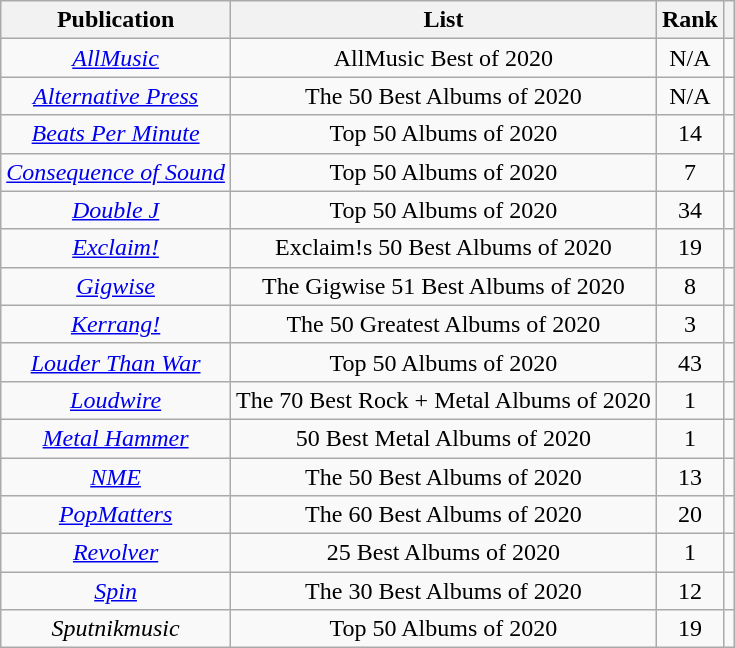<table class="sortable wikitable">
<tr>
<th>Publication</th>
<th>List</th>
<th>Rank</th>
<th></th>
</tr>
<tr>
<td align="center"><em><a href='#'>AllMusic</a></em></td>
<td align="center">AllMusic Best of 2020</td>
<td align="center">N/A</td>
<td align="center"></td>
</tr>
<tr>
<td align="center"><em><a href='#'>Alternative Press</a></em></td>
<td align="center">The 50 Best Albums of 2020</td>
<td align="center">N/A</td>
<td align="center"></td>
</tr>
<tr>
<td align="center"><em><a href='#'>Beats Per Minute</a></em></td>
<td align="center">Top 50 Albums of 2020</td>
<td align="center">14</td>
<td align="center"></td>
</tr>
<tr>
<td align="center"><em><a href='#'>Consequence of Sound</a></em></td>
<td align="center">Top 50 Albums of 2020</td>
<td align="center">7</td>
<td align="center"></td>
</tr>
<tr>
<td align="center"><em><a href='#'>Double J</a></em></td>
<td align="center">Top 50 Albums of 2020</td>
<td align="center">34</td>
<td align="center"></td>
</tr>
<tr>
<td align="center"><em><a href='#'>Exclaim!</a></em></td>
<td align="center">Exclaim!s 50 Best Albums of 2020</td>
<td align="center">19</td>
<td align="center"></td>
</tr>
<tr>
<td align="center"><em><a href='#'>Gigwise</a></em></td>
<td align="center">The Gigwise 51 Best Albums of 2020</td>
<td align="center">8</td>
<td align="center"></td>
</tr>
<tr>
<td align="center"><em><a href='#'>Kerrang!</a></em></td>
<td align="center">The 50 Greatest Albums of 2020</td>
<td align="center">3</td>
<td align="center"></td>
</tr>
<tr>
<td align="center"><em><a href='#'>Louder Than War</a></em></td>
<td align="center">Top 50 Albums of 2020</td>
<td align="center">43</td>
<td align="center"></td>
</tr>
<tr>
<td align="center"><em><a href='#'>Loudwire</a></em></td>
<td align="center">The 70 Best Rock + Metal Albums of 2020</td>
<td align="center">1</td>
<td align="center"></td>
</tr>
<tr>
<td align="center"><em><a href='#'>Metal Hammer</a></em></td>
<td align="center">50 Best Metal Albums of 2020</td>
<td align="center">1</td>
<td align="center"></td>
</tr>
<tr>
<td align="center"><em><a href='#'>NME</a></em></td>
<td align="center">The 50 Best Albums of 2020</td>
<td align="center">13</td>
<td align="center"></td>
</tr>
<tr>
<td align="center"><em><a href='#'>PopMatters</a></em></td>
<td align="center">The 60 Best Albums of 2020</td>
<td align="center">20</td>
<td align="center"></td>
</tr>
<tr>
<td align="center"><em><a href='#'>Revolver</a></em></td>
<td align="center">25 Best Albums of 2020</td>
<td align="center">1</td>
<td align="center"></td>
</tr>
<tr>
<td align="center"><em><a href='#'>Spin</a></em></td>
<td align="center">The 30 Best Albums of 2020</td>
<td align="center">12</td>
<td align="center"></td>
</tr>
<tr>
<td align="center"><em>Sputnikmusic</em></td>
<td align="center">Top 50 Albums of 2020</td>
<td align="center">19</td>
<td align="center"></td>
</tr>
</table>
